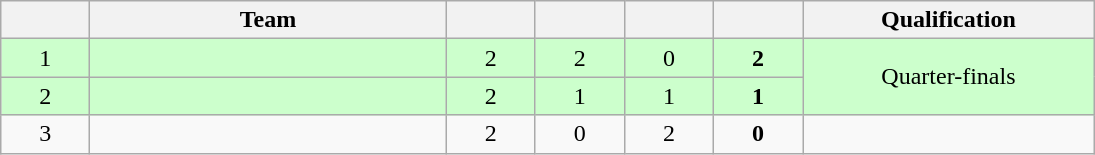<table class=wikitable style="text-align:center" width=730>
<tr>
<th width=5.5%></th>
<th width=22%>Team</th>
<th width=5.5%></th>
<th width=5.5%></th>
<th width=5.5%></th>
<th width=5.5%></th>
<th width=18%>Qualification</th>
</tr>
<tr bgcolor=ccffcc>
<td>1</td>
<td style="text-align:left"></td>
<td>2</td>
<td>2</td>
<td>0</td>
<td><strong>2</strong></td>
<td rowspan=2>Quarter-finals</td>
</tr>
<tr bgcolor=ccffcc>
<td>2</td>
<td style="text-align:left"></td>
<td>2</td>
<td>1</td>
<td>1</td>
<td><strong>1</strong></td>
</tr>
<tr>
<td>3</td>
<td style="text-align:left"></td>
<td>2</td>
<td>0</td>
<td>2</td>
<td><strong>0</strong></td>
<td></td>
</tr>
</table>
